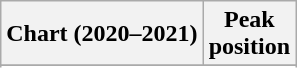<table class="wikitable sortable plainrowheaders" style="text-align:center">
<tr>
<th>Chart (2020–2021)</th>
<th>Peak<br>position</th>
</tr>
<tr>
</tr>
<tr>
</tr>
<tr>
</tr>
<tr>
</tr>
<tr>
</tr>
</table>
